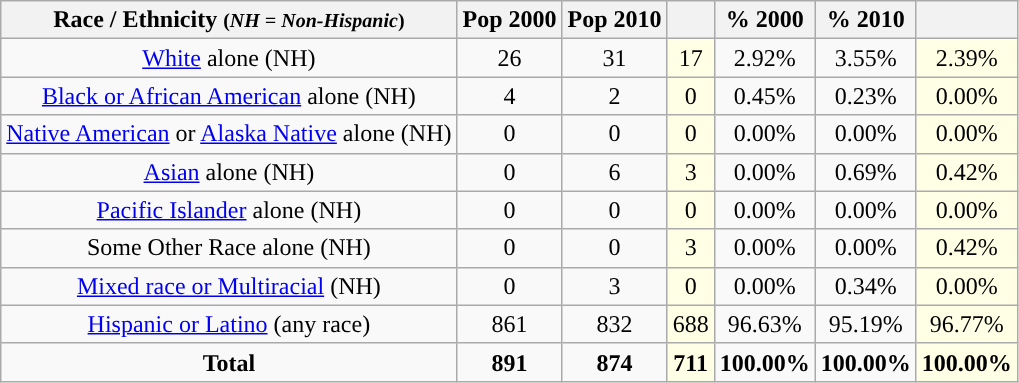<table class="wikitable" style="text-align:center;">
<tr>
<th>Race / Ethnicity <small>(<em>NH = Non-Hispanic</em>)</small></th>
<th>Pop 2000</th>
<th>Pop 2010</th>
<th></th>
<th>% 2000</th>
<th>% 2010</th>
<th></th>
</tr>
<tr>
<td><a href='#'>White</a> alone (NH)</td>
<td>26</td>
<td>31</td>
<td style='background: #ffffe6;'>17</td>
<td>2.92%</td>
<td>3.55%</td>
<td style='background: #ffffe6;'>2.39%</td>
</tr>
<tr>
<td><a href='#'>Black or African American</a> alone (NH)</td>
<td>4</td>
<td>2</td>
<td style='background: #ffffe6;'>0</td>
<td>0.45%</td>
<td>0.23%</td>
<td style='background: #ffffe6;'>0.00%</td>
</tr>
<tr>
<td><a href='#'>Native American</a> or <a href='#'>Alaska Native</a> alone (NH)</td>
<td>0</td>
<td>0</td>
<td style='background: #ffffe6;'>0</td>
<td>0.00%</td>
<td>0.00%</td>
<td style='background: #ffffe6;'>0.00%</td>
</tr>
<tr>
<td><a href='#'>Asian</a> alone (NH)</td>
<td>0</td>
<td>6</td>
<td style='background: #ffffe6;'>3</td>
<td>0.00%</td>
<td>0.69%</td>
<td style='background: #ffffe6;'>0.42%</td>
</tr>
<tr>
<td><a href='#'>Pacific Islander</a> alone (NH)</td>
<td>0</td>
<td>0</td>
<td style='background: #ffffe6;'>0</td>
<td>0.00%</td>
<td>0.00%</td>
<td style='background: #ffffe6;'>0.00%</td>
</tr>
<tr>
<td>Some Other Race alone (NH)</td>
<td>0</td>
<td>0</td>
<td style='background: #ffffe6;'>3</td>
<td>0.00%</td>
<td>0.00%</td>
<td style='background: #ffffe6;'>0.42%</td>
</tr>
<tr>
<td><a href='#'>Mixed race or Multiracial</a> (NH)</td>
<td>0</td>
<td>3</td>
<td style='background: #ffffe6;'>0</td>
<td>0.00%</td>
<td>0.34%</td>
<td style='background: #ffffe6;'>0.00%</td>
</tr>
<tr>
<td><a href='#'>Hispanic or Latino</a> (any race)</td>
<td>861</td>
<td>832</td>
<td style='background: #ffffe6;'>688</td>
<td>96.63%</td>
<td>95.19%</td>
<td style='background: #ffffe6;'>96.77%</td>
</tr>
<tr>
<td><strong>Total</strong></td>
<td><strong>891</strong></td>
<td><strong>874</strong></td>
<td style='background: #ffffe6;'><strong>711</strong></td>
<td><strong>100.00%</strong></td>
<td><strong>100.00%</strong></td>
<td style='background: #ffffe6;'><strong>100.00%</strong></td>
</tr>
</table>
